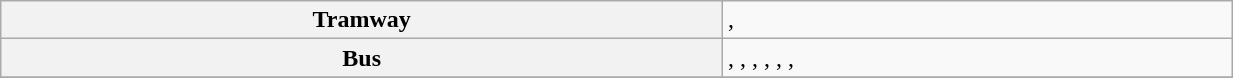<table class="wikitable" width="65%">
<tr>
<th scope=row>Tramway</th>
<td>, </td>
</tr>
<tr>
<th scope=row>Bus</th>
<td>, , , , , , </td>
</tr>
<tr>
</tr>
</table>
